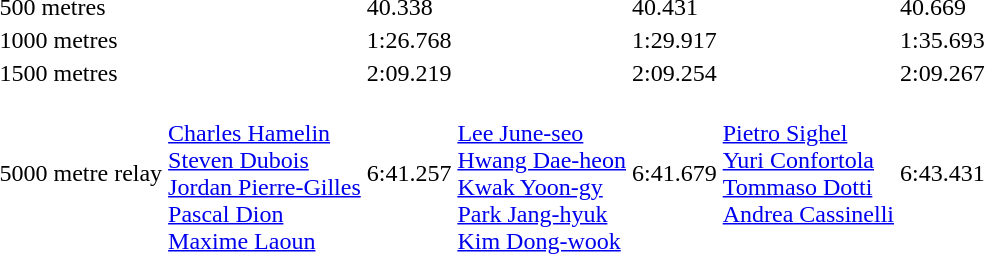<table>
<tr>
<td>500 metres<br></td>
<td></td>
<td>40.338</td>
<td></td>
<td>40.431</td>
<td></td>
<td>40.669</td>
</tr>
<tr>
<td>1000 metres<br></td>
<td></td>
<td>1:26.768</td>
<td></td>
<td>1:29.917</td>
<td></td>
<td>1:35.693</td>
</tr>
<tr>
<td>1500 metres<br></td>
<td></td>
<td>2:09.219</td>
<td></td>
<td>2:09.254</td>
<td></td>
<td>2:09.267</td>
</tr>
<tr>
<td>5000 metre relay<br></td>
<td valign=top><br><a href='#'>Charles Hamelin</a><br><a href='#'>Steven Dubois</a><br><a href='#'>Jordan Pierre-Gilles</a><br><a href='#'>Pascal Dion</a><br><a href='#'>Maxime Laoun</a></td>
<td>6:41.257</td>
<td valign=top><br><a href='#'>Lee June-seo</a><br><a href='#'>Hwang Dae-heon</a><br><a href='#'>Kwak Yoon-gy</a><br><a href='#'>Park Jang-hyuk</a><br><a href='#'>Kim Dong-wook</a></td>
<td>6:41.679</td>
<td valign=top><br><a href='#'>Pietro Sighel</a><br><a href='#'>Yuri Confortola</a><br><a href='#'>Tommaso Dotti</a><br><a href='#'>Andrea Cassinelli</a></td>
<td>6:43.431</td>
</tr>
</table>
